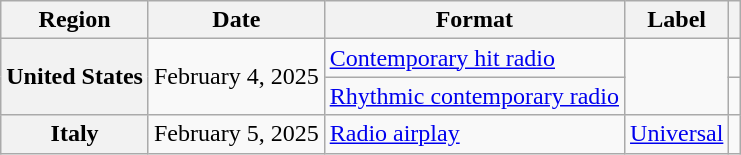<table class="wikitable plainrowheaders">
<tr>
<th scope="col">Region</th>
<th scope="col">Date</th>
<th scope="col">Format</th>
<th scope="col">Label</th>
<th scope="col"></th>
</tr>
<tr>
<th scope="row" rowspan="2">United States</th>
<td rowspan="2">February 4, 2025</td>
<td><a href='#'>Contemporary hit radio</a></td>
<td rowspan="2"></td>
<td style="text-align:center"></td>
</tr>
<tr>
<td><a href='#'>Rhythmic contemporary radio</a></td>
<td style="text-align:center;"></td>
</tr>
<tr>
<th scope="row">Italy</th>
<td>February 5, 2025</td>
<td><a href='#'>Radio airplay</a></td>
<td><a href='#'>Universal</a></td>
<td style="text-align:center;"></td>
</tr>
</table>
